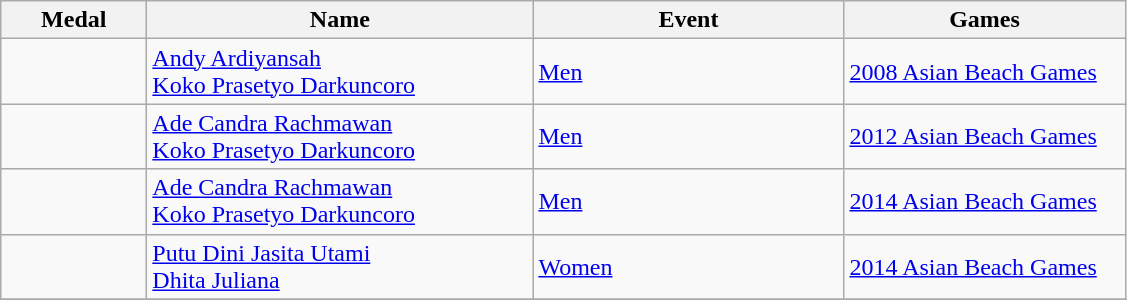<table class="wikitable sortable" style="font-size:100%">
<tr>
<th width="90">Medal</th>
<th width="250">Name</th>
<th width="200">Event</th>
<th width="180">Games</th>
</tr>
<tr>
<td></td>
<td><a href='#'>Andy Ardiyansah</a><br><a href='#'>Koko Prasetyo Darkuncoro</a></td>
<td><a href='#'>Men</a></td>
<td><a href='#'>2008 Asian Beach Games</a></td>
</tr>
<tr>
<td></td>
<td><a href='#'>Ade Candra Rachmawan</a><br><a href='#'>Koko Prasetyo Darkuncoro</a></td>
<td><a href='#'>Men</a></td>
<td><a href='#'>2012 Asian Beach Games</a></td>
</tr>
<tr>
<td></td>
<td><a href='#'>Ade Candra Rachmawan</a><br><a href='#'>Koko Prasetyo Darkuncoro</a></td>
<td><a href='#'>Men</a></td>
<td><a href='#'>2014 Asian Beach Games</a></td>
</tr>
<tr>
<td></td>
<td><a href='#'>Putu Dini Jasita Utami</a><br><a href='#'>Dhita Juliana</a></td>
<td><a href='#'>Women</a></td>
<td><a href='#'>2014 Asian Beach Games</a></td>
</tr>
<tr>
</tr>
</table>
